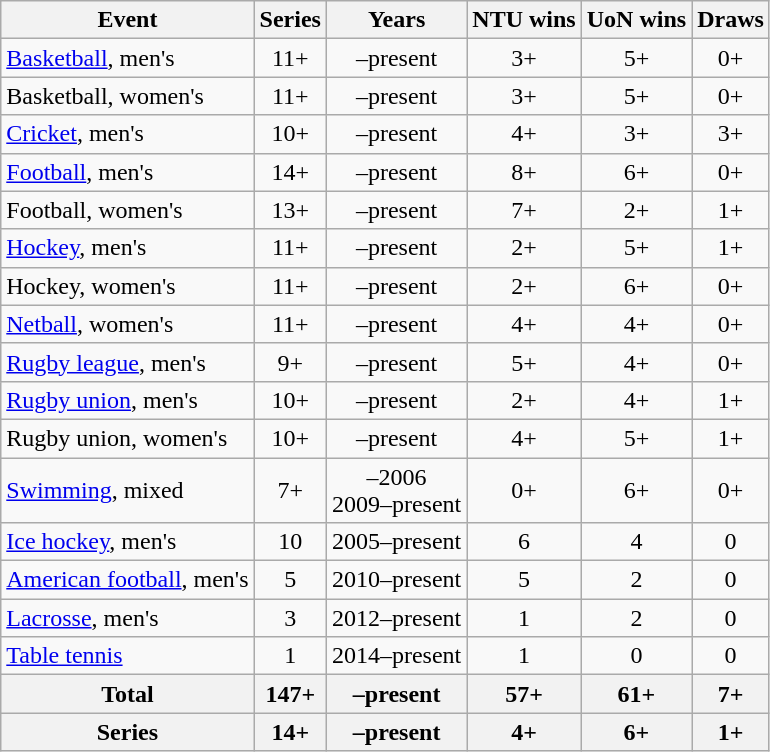<table class="wikitable">
<tr>
<th>Event</th>
<th>Series</th>
<th>Years</th>
<th>NTU wins</th>
<th>UoN wins</th>
<th>Draws</th>
</tr>
<tr>
<td><a href='#'>Basketball</a>, men's</td>
<td align="center">11+</td>
<td align="center">–present</td>
<td align="center">3+</td>
<td align="center">5+</td>
<td align="center">0+</td>
</tr>
<tr>
<td>Basketball, women's</td>
<td align="center">11+</td>
<td align="center">–present</td>
<td align="center">3+</td>
<td align="center">5+</td>
<td align="center">0+</td>
</tr>
<tr>
<td><a href='#'>Cricket</a>, men's</td>
<td align="center">10+</td>
<td align="center">–present</td>
<td align="center">4+</td>
<td align="center">3+</td>
<td align="center">3+</td>
</tr>
<tr>
<td><a href='#'>Football</a>, men's</td>
<td align="center">14+</td>
<td align="center">–present</td>
<td align="center">8+</td>
<td align="center">6+</td>
<td align="center">0+</td>
</tr>
<tr>
<td>Football, women's</td>
<td align="center">13+</td>
<td align="center">–present</td>
<td align="center">7+</td>
<td align="center">2+</td>
<td align="center">1+</td>
</tr>
<tr>
<td><a href='#'>Hockey</a>, men's</td>
<td align="center">11+</td>
<td align="center">–present</td>
<td align="center">2+</td>
<td align="center">5+</td>
<td align="center">1+</td>
</tr>
<tr>
<td>Hockey, women's</td>
<td align="center">11+</td>
<td align="center">–present</td>
<td align="center">2+</td>
<td align="center">6+</td>
<td align="center">0+</td>
</tr>
<tr>
<td><a href='#'>Netball</a>, women's</td>
<td align="center">11+</td>
<td align="center">–present</td>
<td align="center">4+</td>
<td align="center">4+</td>
<td align="center">0+</td>
</tr>
<tr>
<td><a href='#'>Rugby league</a>, men's</td>
<td align="center">9+</td>
<td align="center">–present</td>
<td align="center">5+</td>
<td align="center">4+</td>
<td align="center">0+</td>
</tr>
<tr>
<td><a href='#'>Rugby union</a>, men's</td>
<td align="center">10+</td>
<td align="center">–present</td>
<td align="center">2+</td>
<td align="center">4+</td>
<td align="center">1+</td>
</tr>
<tr>
<td>Rugby union, women's</td>
<td align="center">10+</td>
<td align="center">–present</td>
<td align="center">4+</td>
<td align="center">5+</td>
<td align="center">1+</td>
</tr>
<tr>
<td><a href='#'>Swimming</a>, mixed</td>
<td align="center">7+</td>
<td align="center">–2006<br>2009–present</td>
<td align="center">0+</td>
<td align="center">6+</td>
<td align="center">0+</td>
</tr>
<tr>
<td><a href='#'>Ice hockey</a>, men's</td>
<td align="center">10</td>
<td align="center">2005–present</td>
<td align="center">6</td>
<td align="center">4</td>
<td align="center">0</td>
</tr>
<tr>
<td><a href='#'>American football</a>, men's</td>
<td align="center">5</td>
<td align="center">2010–present</td>
<td align="center">5</td>
<td align="center">2</td>
<td align="center">0</td>
</tr>
<tr>
<td><a href='#'>Lacrosse</a>, men's</td>
<td align="center">3</td>
<td align="center">2012–present</td>
<td align="center">1</td>
<td align="center">2</td>
<td align="center">0</td>
</tr>
<tr>
<td><a href='#'>Table tennis</a></td>
<td align="center">1</td>
<td align="center">2014–present</td>
<td align="center">1</td>
<td align="center">0</td>
<td align="center">0</td>
</tr>
<tr>
<th>Total</th>
<th align="center">147+</th>
<th align="center">–present</th>
<th align="center">57+</th>
<th align="center">61+</th>
<th align="center">7+</th>
</tr>
<tr>
<th>Series</th>
<th align="center">14+</th>
<th align="center">–present</th>
<th align="center">4+</th>
<th align="center">6+</th>
<th align="center">1+</th>
</tr>
</table>
